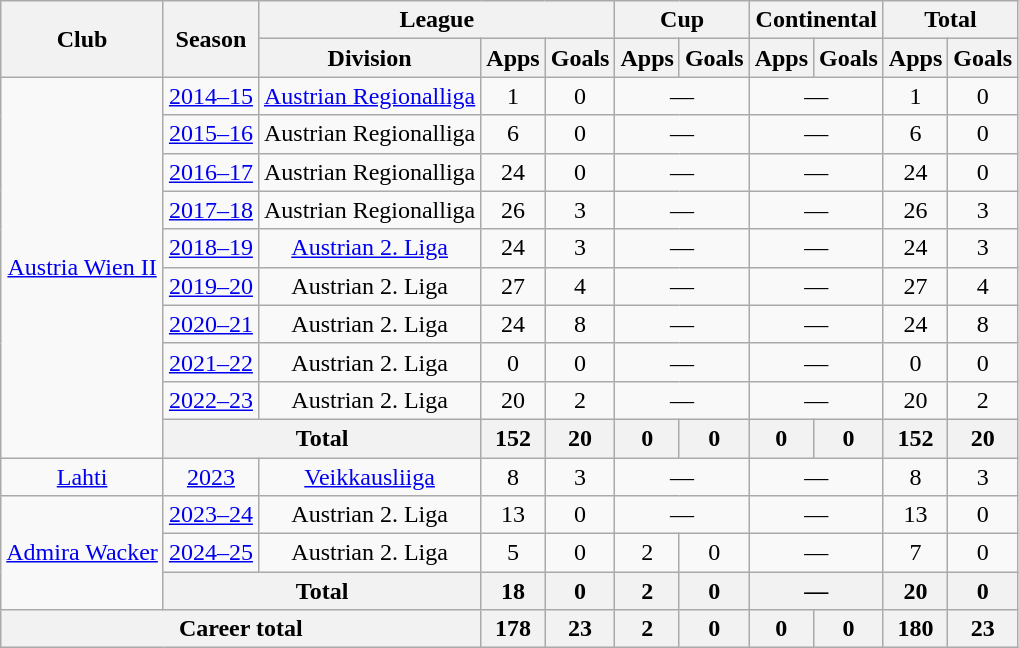<table class="wikitable" Style="text-align: center">
<tr>
<th rowspan="2">Club</th>
<th rowspan="2">Season</th>
<th colspan="3">League</th>
<th colspan="2">Cup</th>
<th colspan="2">Continental</th>
<th colspan="2">Total</th>
</tr>
<tr>
<th>Division</th>
<th>Apps</th>
<th>Goals</th>
<th>Apps</th>
<th>Goals</th>
<th>Apps</th>
<th>Goals</th>
<th>Apps</th>
<th>Goals</th>
</tr>
<tr>
<td rowspan="10"><a href='#'>Austria Wien II</a></td>
<td><a href='#'>2014–15</a></td>
<td><a href='#'>Austrian Regionalliga</a></td>
<td>1</td>
<td>0</td>
<td colspan="2">—</td>
<td colspan="2">—</td>
<td>1</td>
<td>0</td>
</tr>
<tr>
<td><a href='#'>2015–16</a></td>
<td>Austrian Regionalliga</td>
<td>6</td>
<td>0</td>
<td colspan="2">—</td>
<td colspan="2">—</td>
<td>6</td>
<td>0</td>
</tr>
<tr>
<td><a href='#'>2016–17</a></td>
<td>Austrian Regionalliga</td>
<td>24</td>
<td>0</td>
<td colspan="2">—</td>
<td colspan="2">—</td>
<td>24</td>
<td>0</td>
</tr>
<tr>
<td><a href='#'>2017–18</a></td>
<td>Austrian Regionalliga</td>
<td>26</td>
<td>3</td>
<td colspan="2">—</td>
<td colspan="2">—</td>
<td>26</td>
<td>3</td>
</tr>
<tr>
<td><a href='#'>2018–19</a></td>
<td><a href='#'>Austrian 2. Liga</a></td>
<td>24</td>
<td>3</td>
<td colspan="2">—</td>
<td colspan="2">—</td>
<td>24</td>
<td>3</td>
</tr>
<tr>
<td><a href='#'>2019–20</a></td>
<td>Austrian 2. Liga</td>
<td>27</td>
<td>4</td>
<td colspan="2">—</td>
<td colspan="2">—</td>
<td>27</td>
<td>4</td>
</tr>
<tr>
<td><a href='#'>2020–21</a></td>
<td>Austrian 2. Liga</td>
<td>24</td>
<td>8</td>
<td colspan="2">—</td>
<td colspan="2">—</td>
<td>24</td>
<td>8</td>
</tr>
<tr>
<td><a href='#'>2021–22</a></td>
<td>Austrian 2. Liga</td>
<td>0</td>
<td>0</td>
<td colspan="2">—</td>
<td colspan="2">—</td>
<td>0</td>
<td>0</td>
</tr>
<tr>
<td><a href='#'>2022–23</a></td>
<td>Austrian 2. Liga</td>
<td>20</td>
<td>2</td>
<td colspan="2">—</td>
<td colspan="2">—</td>
<td>20</td>
<td>2</td>
</tr>
<tr>
<th colspan="2">Total</th>
<th>152</th>
<th>20</th>
<th>0</th>
<th>0</th>
<th>0</th>
<th>0</th>
<th>152</th>
<th>20</th>
</tr>
<tr>
<td><a href='#'>Lahti</a></td>
<td><a href='#'>2023</a></td>
<td><a href='#'>Veikkausliiga</a></td>
<td>8</td>
<td>3</td>
<td colspan="2">—</td>
<td colspan="2">—</td>
<td>8</td>
<td>3</td>
</tr>
<tr>
<td rowspan="3"><a href='#'>Admira Wacker</a></td>
<td><a href='#'>2023–24</a></td>
<td>Austrian 2. Liga</td>
<td>13</td>
<td>0</td>
<td colspan="2">—</td>
<td colspan="2">—</td>
<td>13</td>
<td>0</td>
</tr>
<tr>
<td><a href='#'>2024–25</a></td>
<td>Austrian 2. Liga</td>
<td>5</td>
<td>0</td>
<td>2</td>
<td>0</td>
<td colspan="2">—</td>
<td>7</td>
<td>0</td>
</tr>
<tr>
<th colspan="2">Total</th>
<th>18</th>
<th>0</th>
<th>2</th>
<th>0</th>
<th colspan="2">—</th>
<th>20</th>
<th>0</th>
</tr>
<tr>
<th colspan="3">Career total</th>
<th>178</th>
<th>23</th>
<th>2</th>
<th>0</th>
<th>0</th>
<th>0</th>
<th>180</th>
<th>23</th>
</tr>
</table>
